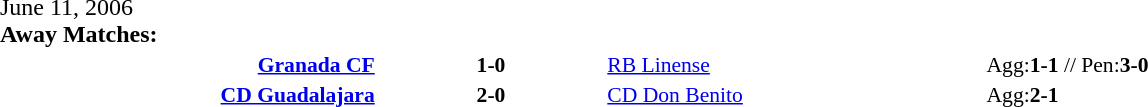<table width=100% cellspacing=1>
<tr>
<th width=20%></th>
<th width=12%></th>
<th width=20%></th>
<th></th>
</tr>
<tr>
<td>June 11, 2006<br><strong>Away Matches:</strong></td>
</tr>
<tr style=font-size:90%>
<td align=right><strong><a href='#'>Granada CF</a></strong></td>
<td align=center><strong>1-0</strong></td>
<td><a href='#'>RB Linense</a></td>
<td>Agg:<strong>1-1</strong> // Pen:<strong>3-0</strong></td>
</tr>
<tr style=font-size:90%>
<td align=right><strong><a href='#'>CD Guadalajara</a></strong></td>
<td align=center><strong>2-0</strong></td>
<td><a href='#'>CD Don Benito</a></td>
<td>Agg:<strong>2-1</strong></td>
</tr>
</table>
